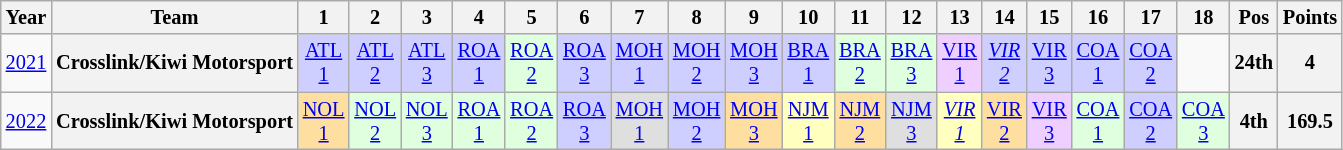<table class="wikitable" style="text-align:center; font-size:85%">
<tr>
<th>Year</th>
<th>Team</th>
<th>1</th>
<th>2</th>
<th>3</th>
<th>4</th>
<th>5</th>
<th>6</th>
<th>7</th>
<th>8</th>
<th>9</th>
<th>10</th>
<th>11</th>
<th>12</th>
<th>13</th>
<th>14</th>
<th>15</th>
<th>16</th>
<th>17</th>
<th>18</th>
<th>Pos</th>
<th>Points</th>
</tr>
<tr>
<td><a href='#'>2021</a></td>
<th nowrap>Crosslink/Kiwi Motorsport</th>
<td style="background:#CFCFFF;"><a href='#'>ATL<br>1</a><br></td>
<td style="background:#CFCFFF;"><a href='#'>ATL<br>2</a><br></td>
<td style="background:#CFCFFF;"><a href='#'>ATL<br>3</a><br></td>
<td style="background:#CFCFFF;"><a href='#'>ROA<br>1</a><br></td>
<td style="background:#DFFFDF;"><a href='#'>ROA<br>2</a><br></td>
<td style="background:#CFCFFF;"><a href='#'>ROA<br>3</a><br></td>
<td style="background:#CFCFFF;"><a href='#'>MOH<br>1</a><br></td>
<td style="background:#CFCFFF;"><a href='#'>MOH<br>2</a><br></td>
<td style="background:#CFCFFF;"><a href='#'>MOH<br>3</a><br></td>
<td style="background:#CFCFFF;"><a href='#'>BRA<br>1</a><br></td>
<td style="background:#DFFFDF;"><a href='#'>BRA<br>2</a><br></td>
<td style="background:#DFFFDF;"><a href='#'>BRA<br>3</a><br></td>
<td style="background:#EFCFFF;"><a href='#'>VIR<br>1</a><br></td>
<td style="background:#CFCFFF;"><em><a href='#'>VIR<br>2</a></em><br></td>
<td style="background:#CFCFFF;"><a href='#'>VIR<br>3</a><br></td>
<td style="background:#CFCFFF;"><a href='#'>COA<br>1</a><br></td>
<td style="background:#CFCFFF;"><a href='#'>COA<br>2</a><br></td>
<td></td>
<th>24th</th>
<th>4</th>
</tr>
<tr>
<td><a href='#'>2022</a></td>
<th nowrap>Crosslink/Kiwi Motorsport</th>
<td style="background:#FFDF9F;"><a href='#'>NOL<br>1</a><br></td>
<td style="background:#DFFFDF;"><a href='#'>NOL<br>2</a><br></td>
<td style="background:#DFFFDF;"><a href='#'>NOL<br>3</a><br></td>
<td style="background:#DFFFDF;"><a href='#'>ROA<br>1</a><br></td>
<td style="background:#DFFFDF;"><a href='#'>ROA<br>2</a><br></td>
<td style="background:#CFCFFF;"><a href='#'>ROA<br>3</a><br></td>
<td style="background:#DFDFDF;"><a href='#'>MOH<br>1</a><br></td>
<td style="background:#CFCFFF;"><a href='#'>MOH<br>2</a><br></td>
<td style="background:#FFDF9F;"><a href='#'>MOH<br>3</a><br></td>
<td style="background:#FFFFBF;"><a href='#'>NJM<br>1</a><br></td>
<td style="background:#FFDF9F;"><a href='#'>NJM<br>2</a><br></td>
<td style="background:#DFDFDF;"><a href='#'>NJM<br>3</a><br></td>
<td style="background:#FFFFBF;"><em><a href='#'>VIR<br>1</a></em><br></td>
<td style="background:#FFDF9F;"><a href='#'>VIR<br>2</a><br></td>
<td style="background:#EFCFFF;"><a href='#'>VIR<br>3</a><br></td>
<td style="background:#DFFFDF;"><a href='#'>COA<br>1</a><br></td>
<td style="background:#CFCFFF;"><a href='#'>COA<br>2</a><br></td>
<td style="background:#DFFFDF;"><a href='#'>COA<br>3</a><br></td>
<th>4th</th>
<th>169.5</th>
</tr>
</table>
